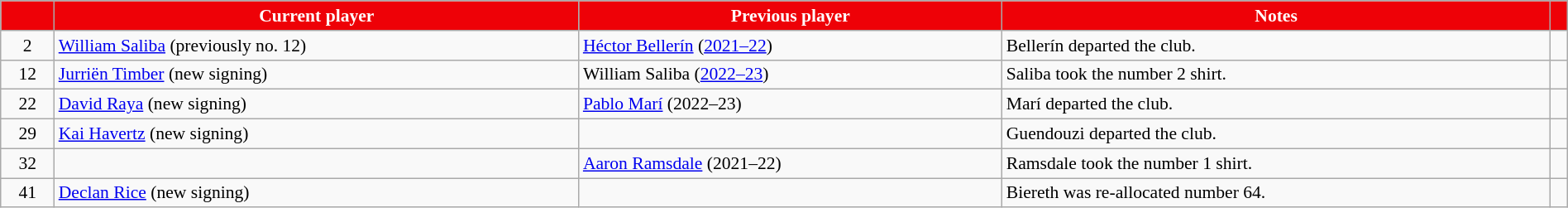<table class="wikitable" style="text-align:center; font-size:90%; width:100%;">
<tr>
<th style="background-color:#ee0107; color:#ffffff;"></th>
<th style="background-color:#ee0107; color:#ffffff;">Current player</th>
<th style="background-color:#ee0107; color:#ffffff;">Previous player</th>
<th style="background-color:#ee0107; color:#ffffff;">Notes</th>
<th style="background-color:#ee0107; color:#ffffff;"></th>
</tr>
<tr>
<td>2</td>
<td style="text-align:left;"> <a href='#'>William Saliba</a> (previously no. 12)</td>
<td style="text-align:left;"> <a href='#'>Héctor Bellerín</a> (<a href='#'>2021–22</a>)</td>
<td style="text-align:left;">Bellerín departed the club.</td>
<td></td>
</tr>
<tr>
<td>12</td>
<td style="text-align:left;"> <a href='#'>Jurriën Timber</a> (new signing)</td>
<td style="text-align:left;"> William Saliba (<a href='#'>2022–23</a>)</td>
<td style="text-align:left;">Saliba took the number 2 shirt.</td>
<td></td>
</tr>
<tr>
<td>22</td>
<td style="text-align:left;"> <a href='#'>David Raya</a> (new signing)</td>
<td style="text-align:left;"> <a href='#'>Pablo Marí</a> (2022–23)</td>
<td style="text-align:left;">Marí departed the club.</td>
<td></td>
</tr>
<tr>
<td>29</td>
<td style="text-align:left;"> <a href='#'>Kai Havertz</a> (new signing)</td>
<td style="text-align:left;"></td>
<td style="text-align:left;">Guendouzi departed the club.</td>
<td></td>
</tr>
<tr>
<td>32</td>
<td style="text-align:left;"></td>
<td style="text-align:left;"> <a href='#'>Aaron Ramsdale</a> (2021–22)</td>
<td style="text-align:left;">Ramsdale took the number 1 shirt.</td>
<td></td>
</tr>
<tr>
<td>41</td>
<td style="text-align:left;"> <a href='#'>Declan Rice</a> (new signing)</td>
<td style="text-align:left;"></td>
<td style="text-align:left;">Biereth was re-allocated number 64.</td>
<td></td>
</tr>
</table>
